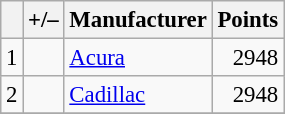<table class="wikitable" style="font-size: 95%;">
<tr>
<th scope="col"></th>
<th scope="col">+/–</th>
<th scope="col">Manufacturer</th>
<th scope="col">Points</th>
</tr>
<tr>
<td align=center>1</td>
<td align="left"></td>
<td> <a href='#'>Acura</a></td>
<td align=right>2948</td>
</tr>
<tr>
<td align=center>2</td>
<td align="left"></td>
<td> <a href='#'>Cadillac</a></td>
<td align=right>2948</td>
</tr>
<tr>
</tr>
</table>
